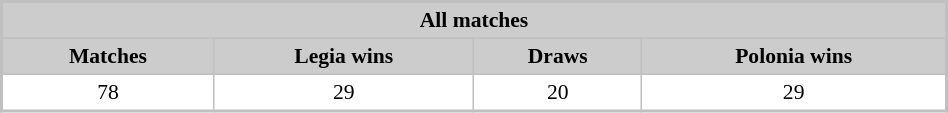<table cellspacing="4" cellpadding="3" style="width:50%;border:solid 2px silver;font-size:90%" rules="all">
<tr>
<td colspan="4"  style="text-align:center; background:#ccc;"><strong>All matches</strong></td>
</tr>
<tr style="text-align:center">
<th style="background:#ccc;">Matches</th>
<th style="background:#ccc;">Legia wins</th>
<th style="background:#ccc;">Draws</th>
<th style="background:#ccc;">Polonia wins</th>
</tr>
<tr style="text-align:center">
<td>78</td>
<td>29</td>
<td>20</td>
<td>29</td>
</tr>
</table>
